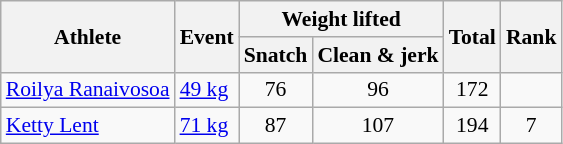<table class=wikitable style="text-align:center; font-size:90%">
<tr>
<th rowspan="2">Athlete</th>
<th rowspan="2">Event</th>
<th colspan="2">Weight lifted</th>
<th rowspan="2">Total</th>
<th rowspan="2">Rank</th>
</tr>
<tr>
<th>Snatch</th>
<th>Clean & jerk</th>
</tr>
<tr>
<td align=left><a href='#'>Roilya Ranaivosoa</a></td>
<td align=left><a href='#'>49 kg</a></td>
<td>76</td>
<td>96</td>
<td>172</td>
<td></td>
</tr>
<tr>
<td align=left><a href='#'>Ketty Lent</a></td>
<td align=left><a href='#'>71 kg</a></td>
<td>87</td>
<td>107</td>
<td>194</td>
<td>7</td>
</tr>
</table>
